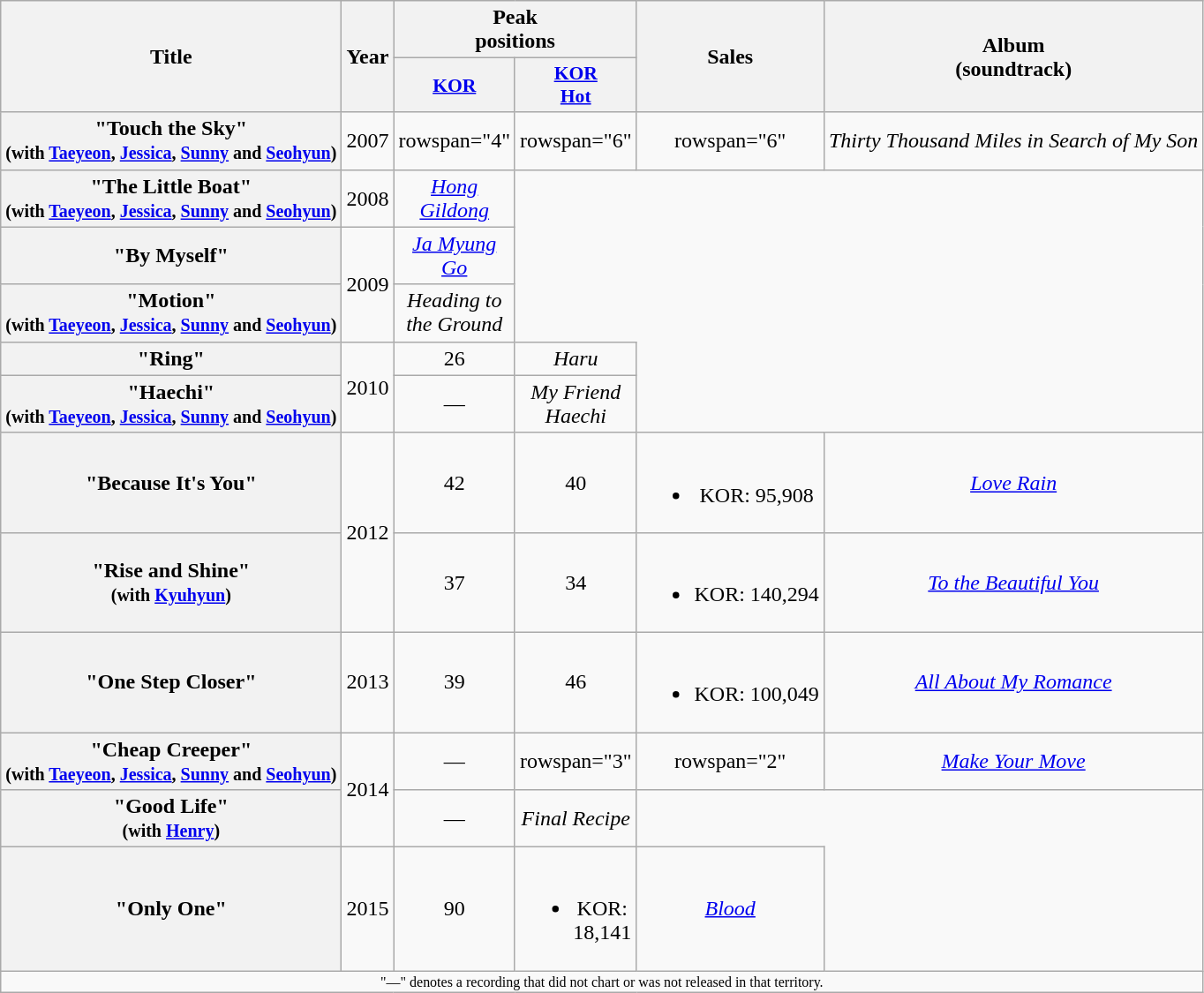<table class="wikitable plainrowheaders" style="text-align:center;">
<tr>
<th rowspan=2>Title</th>
<th rowspan=2>Year</th>
<th colspan="2">Peak<br>positions</th>
<th rowspan=2>Sales</th>
<th rowspan=2>Album<br>(soundtrack)</th>
</tr>
<tr>
<th scope="col" style="width:3em;font-size:90%;"><a href='#'>KOR</a><br></th>
<th scope="col" style="width:3em;font-size:90%;"><a href='#'>KOR<br>Hot</a><br></th>
</tr>
<tr>
<th scope=row>"Touch the Sky"<br><small>(with <a href='#'>Taeyeon</a>, <a href='#'>Jessica</a>, <a href='#'>Sunny</a> and <a href='#'>Seohyun</a>)</small></th>
<td>2007</td>
<td>rowspan="4" </td>
<td>rowspan="6" </td>
<td>rowspan="6" </td>
<td><em>Thirty Thousand Miles in Search of My Son</em></td>
</tr>
<tr>
<th scope=row>"The Little Boat"<br><small>(with <a href='#'>Taeyeon</a>, <a href='#'>Jessica</a>, <a href='#'>Sunny</a> and <a href='#'>Seohyun</a>)</small></th>
<td>2008</td>
<td><em><a href='#'>Hong Gildong</a></em></td>
</tr>
<tr>
<th scope=row>"By Myself"</th>
<td rowspan=2>2009</td>
<td><em><a href='#'>Ja Myung Go</a></em></td>
</tr>
<tr>
<th scope=row>"Motion"<br><small>(with <a href='#'>Taeyeon</a>, <a href='#'>Jessica</a>, <a href='#'>Sunny</a> and <a href='#'>Seohyun</a>)</small></th>
<td><em>Heading to the Ground</em></td>
</tr>
<tr>
<th scope=row>"Ring"</th>
<td rowspan=2>2010</td>
<td>26</td>
<td><em>Haru</em></td>
</tr>
<tr>
<th scope=row>"Haechi"<br><small>(with <a href='#'>Taeyeon</a>, <a href='#'>Jessica</a>, <a href='#'>Sunny</a> and <a href='#'>Seohyun</a>)</small></th>
<td>—</td>
<td><em>My Friend Haechi</em></td>
</tr>
<tr>
<th scope=row>"Because It's You"</th>
<td rowspan=2>2012</td>
<td>42</td>
<td>40</td>
<td><br><ul><li>KOR: 95,908</li></ul></td>
<td><em><a href='#'>Love Rain</a></em></td>
</tr>
<tr>
<th scope=row>"Rise and Shine"<br><small>(with <a href='#'>Kyuhyun</a>)</small></th>
<td>37</td>
<td>34</td>
<td><br><ul><li>KOR: 140,294</li></ul></td>
<td><em><a href='#'>To the Beautiful You</a></em></td>
</tr>
<tr>
<th scope=row>"One Step Closer"</th>
<td>2013</td>
<td>39</td>
<td>46</td>
<td><br><ul><li>KOR: 100,049</li></ul></td>
<td><em><a href='#'>All About My Romance</a></em></td>
</tr>
<tr>
<th scope=row>"Cheap Creeper"<br><small>(with <a href='#'>Taeyeon</a>, <a href='#'>Jessica</a>, <a href='#'>Sunny</a> and <a href='#'>Seohyun</a>)</small></th>
<td rowspan=2>2014</td>
<td>—</td>
<td>rowspan="3" </td>
<td>rowspan="2" </td>
<td><em><a href='#'>Make Your Move</a></em></td>
</tr>
<tr>
<th scope=row>"Good Life"<br><small>(with <a href='#'>Henry</a>)</small></th>
<td>—</td>
<td><em>Final Recipe</em></td>
</tr>
<tr>
<th scope=row>"Only One"</th>
<td>2015</td>
<td>90</td>
<td><br><ul><li>KOR: 18,141</li></ul></td>
<td><em><a href='#'>Blood</a></em></td>
</tr>
<tr>
<td colspan="6" style="font-size:8pt">"—" denotes a recording that did not chart or was not released in that territory.</td>
</tr>
</table>
